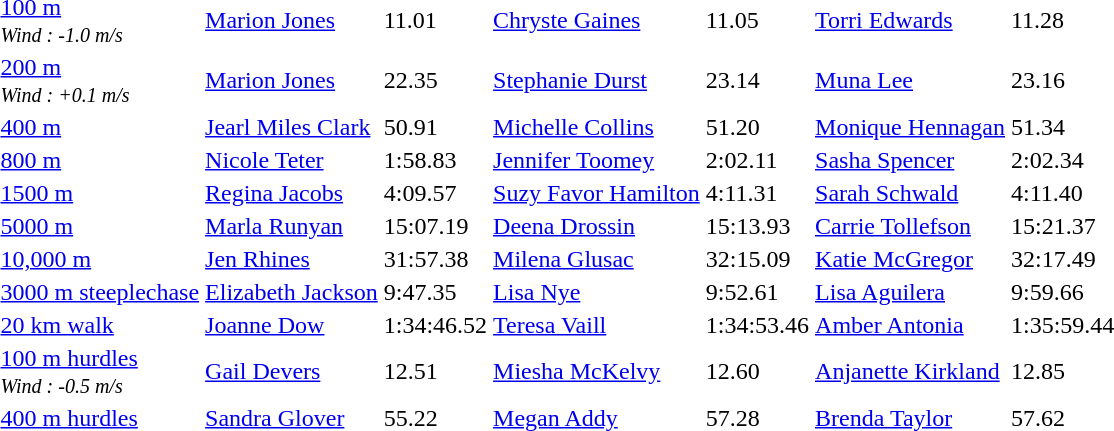<table>
<tr>
<td><a href='#'>100 m</a><br><small><em>Wind : -1.0 m/s</em></small></td>
<td><a href='#'>Marion Jones</a></td>
<td>11.01</td>
<td><a href='#'>Chryste Gaines</a></td>
<td>11.05</td>
<td><a href='#'>Torri Edwards</a></td>
<td>11.28</td>
</tr>
<tr>
<td><a href='#'>200 m</a><br><small><em>Wind : +0.1 m/s</em></small></td>
<td><a href='#'>Marion Jones</a></td>
<td>22.35</td>
<td><a href='#'>Stephanie Durst</a></td>
<td>23.14</td>
<td><a href='#'>Muna Lee</a></td>
<td>23.16</td>
</tr>
<tr>
<td><a href='#'>400 m</a></td>
<td><a href='#'>Jearl Miles Clark</a></td>
<td>50.91</td>
<td><a href='#'>Michelle Collins</a></td>
<td>51.20</td>
<td><a href='#'>Monique Hennagan</a></td>
<td>51.34</td>
</tr>
<tr>
<td><a href='#'>800 m</a></td>
<td><a href='#'>Nicole Teter</a></td>
<td>1:58.83</td>
<td><a href='#'>Jennifer Toomey</a></td>
<td>2:02.11</td>
<td><a href='#'>Sasha Spencer</a></td>
<td>2:02.34</td>
</tr>
<tr>
<td><a href='#'>1500 m</a></td>
<td><a href='#'>Regina Jacobs</a></td>
<td>4:09.57</td>
<td><a href='#'>Suzy Favor Hamilton</a></td>
<td>4:11.31</td>
<td><a href='#'>Sarah Schwald</a></td>
<td>4:11.40</td>
</tr>
<tr>
<td><a href='#'>5000 m</a></td>
<td><a href='#'>Marla Runyan</a></td>
<td>15:07.19</td>
<td><a href='#'>Deena Drossin</a></td>
<td>15:13.93</td>
<td><a href='#'>Carrie Tollefson</a></td>
<td>15:21.37</td>
</tr>
<tr>
<td><a href='#'>10,000 m</a></td>
<td><a href='#'>Jen Rhines</a></td>
<td>31:57.38</td>
<td><a href='#'>Milena Glusac</a></td>
<td>32:15.09</td>
<td><a href='#'>Katie McGregor</a></td>
<td>32:17.49</td>
</tr>
<tr>
<td><a href='#'>3000 m steeplechase</a></td>
<td><a href='#'>Elizabeth Jackson</a></td>
<td>9:47.35</td>
<td><a href='#'>Lisa Nye</a></td>
<td>9:52.61</td>
<td><a href='#'>Lisa Aguilera</a></td>
<td>9:59.66</td>
</tr>
<tr>
<td><a href='#'>20 km walk</a></td>
<td><a href='#'>Joanne Dow</a></td>
<td>1:34:46.52</td>
<td><a href='#'>Teresa Vaill</a></td>
<td>1:34:53.46</td>
<td><a href='#'>Amber Antonia</a></td>
<td>1:35:59.44</td>
</tr>
<tr>
<td><a href='#'>100 m hurdles</a><br><small><em>Wind : -0.5 m/s</em></small></td>
<td><a href='#'>Gail Devers</a></td>
<td>12.51</td>
<td><a href='#'>Miesha McKelvy</a></td>
<td>12.60</td>
<td><a href='#'>Anjanette Kirkland</a></td>
<td>12.85</td>
</tr>
<tr>
<td><a href='#'>400 m hurdles</a></td>
<td><a href='#'>Sandra Glover</a></td>
<td>55.22</td>
<td><a href='#'>Megan Addy</a></td>
<td>57.28</td>
<td><a href='#'>Brenda Taylor</a></td>
<td>57.62</td>
</tr>
</table>
